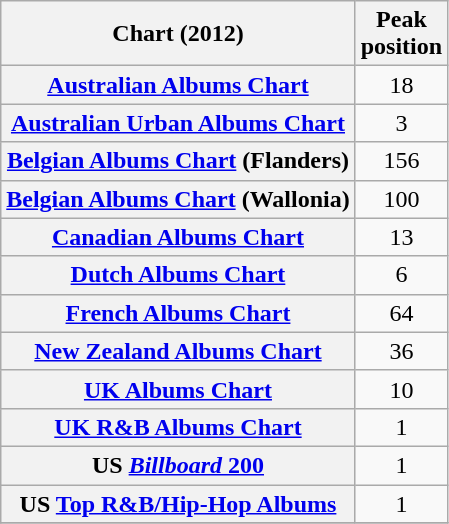<table class="wikitable sortable plainrowheaders" style="text-align:center">
<tr>
<th scope="col">Chart (2012)</th>
<th scope="col">Peak<br>position</th>
</tr>
<tr>
<th scope="row"><a href='#'>Australian Albums Chart</a></th>
<td style="text-align:center;">18</td>
</tr>
<tr>
<th scope="row"><a href='#'>Australian Urban Albums Chart</a></th>
<td style="text-align:center;">3</td>
</tr>
<tr>
<th scope="row"><a href='#'>Belgian Albums Chart</a> (Flanders)</th>
<td style="text-align:center;">156</td>
</tr>
<tr>
<th scope="row"><a href='#'>Belgian Albums Chart</a> (Wallonia)</th>
<td style="text-align:center;">100</td>
</tr>
<tr>
<th scope="row"><a href='#'>Canadian Albums Chart</a></th>
<td style="text-align:center;">13</td>
</tr>
<tr>
<th scope="row"><a href='#'>Dutch Albums Chart</a></th>
<td style="text-align:center">6</td>
</tr>
<tr>
<th scope="row"><a href='#'>French Albums Chart</a></th>
<td style="text-align:center">64</td>
</tr>
<tr>
<th scope="row"><a href='#'>New Zealand Albums Chart</a></th>
<td style="text-align:center">36</td>
</tr>
<tr>
<th scope="row"><a href='#'>UK Albums Chart</a></th>
<td style="text-align:center">10</td>
</tr>
<tr>
<th scope="row"><a href='#'>UK R&B Albums Chart</a></th>
<td style="text-align:center">1</td>
</tr>
<tr>
<th scope="row">US <a href='#'><em>Billboard</em> 200</a></th>
<td style="text-align:center">1</td>
</tr>
<tr>
<th scope="row">US <a href='#'>Top R&B/Hip-Hop Albums</a></th>
<td style="text-align:center;">1</td>
</tr>
<tr>
</tr>
</table>
